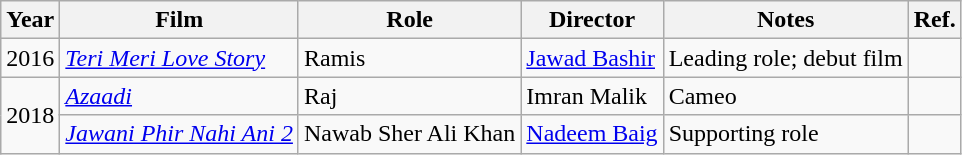<table class="wikitable sortable">
<tr>
<th>Year</th>
<th>Film</th>
<th>Role</th>
<th>Director</th>
<th>Notes</th>
<th>Ref.</th>
</tr>
<tr>
<td>2016</td>
<td><em><a href='#'>Teri Meri Love Story</a></em></td>
<td>Ramis</td>
<td><a href='#'>Jawad Bashir</a></td>
<td>Leading role; debut film</td>
<td></td>
</tr>
<tr>
<td rowspan="2">2018</td>
<td><em><a href='#'>Azaadi</a></em></td>
<td>Raj</td>
<td>Imran Malik</td>
<td>Cameo</td>
<td></td>
</tr>
<tr>
<td><em><a href='#'>Jawani Phir Nahi Ani 2</a></em></td>
<td>Nawab Sher Ali Khan</td>
<td><a href='#'>Nadeem Baig</a></td>
<td>Supporting role</td>
<td></td>
</tr>
</table>
